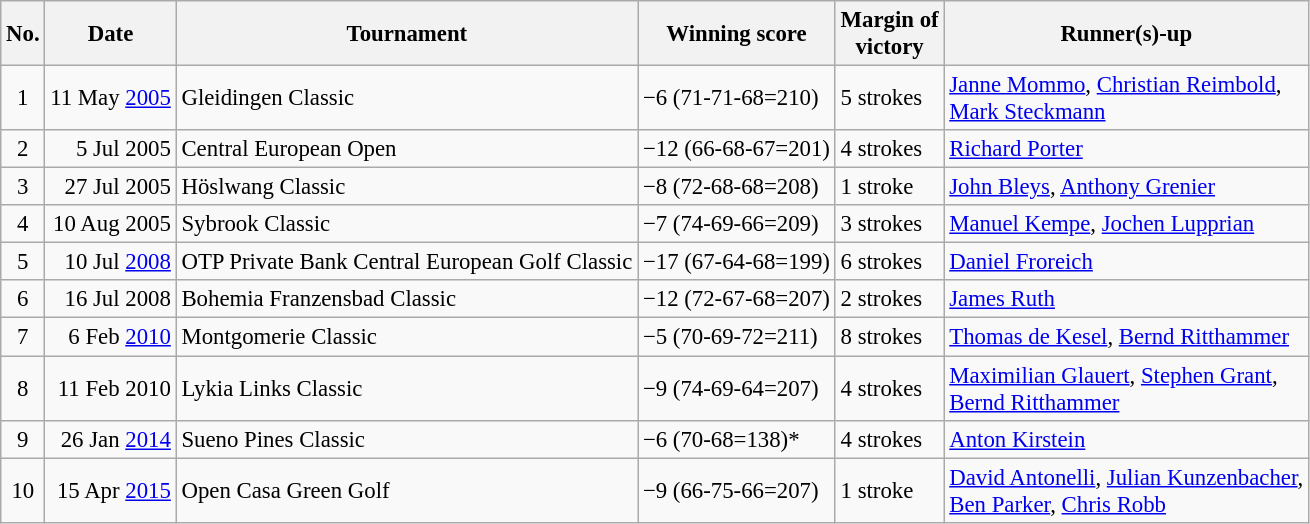<table class="wikitable" style="font-size:95%;">
<tr>
<th>No.</th>
<th>Date</th>
<th>Tournament</th>
<th>Winning score</th>
<th>Margin of<br>victory</th>
<th>Runner(s)-up</th>
</tr>
<tr>
<td align=center>1</td>
<td align=right>11 May <a href='#'>2005</a></td>
<td>Gleidingen Classic</td>
<td>−6 (71-71-68=210)</td>
<td>5 strokes</td>
<td> <a href='#'>Janne Mommo</a>,  <a href='#'>Christian Reimbold</a>,<br> <a href='#'>Mark Steckmann</a></td>
</tr>
<tr>
<td align=center>2</td>
<td align=right>5 Jul 2005</td>
<td>Central European Open</td>
<td>−12 (66-68-67=201)</td>
<td>4 strokes</td>
<td> <a href='#'>Richard Porter</a></td>
</tr>
<tr>
<td align=center>3</td>
<td align=right>27 Jul 2005</td>
<td>Höslwang Classic</td>
<td>−8 (72-68-68=208)</td>
<td>1 stroke</td>
<td> <a href='#'>John Bleys</a>,  <a href='#'>Anthony Grenier</a></td>
</tr>
<tr>
<td align=center>4</td>
<td align=right>10 Aug 2005</td>
<td>Sybrook Classic</td>
<td>−7 (74-69-66=209)</td>
<td>3 strokes</td>
<td> <a href='#'>Manuel Kempe</a>,  <a href='#'>Jochen Lupprian</a></td>
</tr>
<tr>
<td align=center>5</td>
<td align=right>10 Jul <a href='#'>2008</a></td>
<td>OTP Private Bank Central European Golf Classic</td>
<td>−17 (67-64-68=199)</td>
<td>6 strokes</td>
<td> <a href='#'>Daniel Froreich</a></td>
</tr>
<tr>
<td align=center>6</td>
<td align=right>16 Jul 2008</td>
<td>Bohemia Franzensbad Classic</td>
<td>−12 (72-67-68=207)</td>
<td>2 strokes</td>
<td> <a href='#'>James Ruth</a></td>
</tr>
<tr>
<td align=center>7</td>
<td align=right>6 Feb <a href='#'>2010</a></td>
<td>Montgomerie Classic</td>
<td>−5 (70-69-72=211)</td>
<td>8 strokes</td>
<td> <a href='#'>Thomas de Kesel</a>,  <a href='#'>Bernd Ritthammer</a></td>
</tr>
<tr>
<td align=center>8</td>
<td align=right>11 Feb 2010</td>
<td>Lykia Links Classic</td>
<td>−9 (74-69-64=207)</td>
<td>4 strokes</td>
<td> <a href='#'>Maximilian Glauert</a>,  <a href='#'>Stephen Grant</a>,<br> <a href='#'>Bernd Ritthammer</a></td>
</tr>
<tr>
<td align=center>9</td>
<td align=right>26 Jan <a href='#'>2014</a></td>
<td>Sueno Pines Classic</td>
<td>−6 (70-68=138)*</td>
<td>4 strokes</td>
<td> <a href='#'>Anton Kirstein</a></td>
</tr>
<tr>
<td align=center>10</td>
<td align=right>15 Apr <a href='#'>2015</a></td>
<td>Open Casa Green Golf</td>
<td>−9 (66-75-66=207)</td>
<td>1 stroke</td>
<td> <a href='#'>David Antonelli</a>,  <a href='#'>Julian Kunzenbacher</a>,<br> <a href='#'>Ben Parker</a>,  <a href='#'>Chris Robb</a></td>
</tr>
</table>
